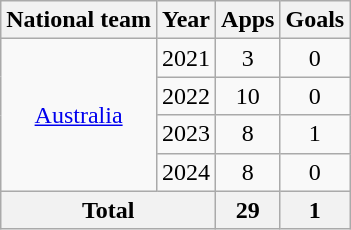<table class="wikitable" style="text-align:center">
<tr>
<th>National team</th>
<th>Year</th>
<th>Apps</th>
<th>Goals</th>
</tr>
<tr>
<td rowspan="4"><a href='#'>Australia</a></td>
<td>2021</td>
<td>3</td>
<td>0</td>
</tr>
<tr>
<td>2022</td>
<td>10</td>
<td>0</td>
</tr>
<tr>
<td>2023</td>
<td>8</td>
<td>1</td>
</tr>
<tr>
<td>2024</td>
<td>8</td>
<td>0</td>
</tr>
<tr>
<th colspan="2">Total</th>
<th>29</th>
<th>1</th>
</tr>
</table>
